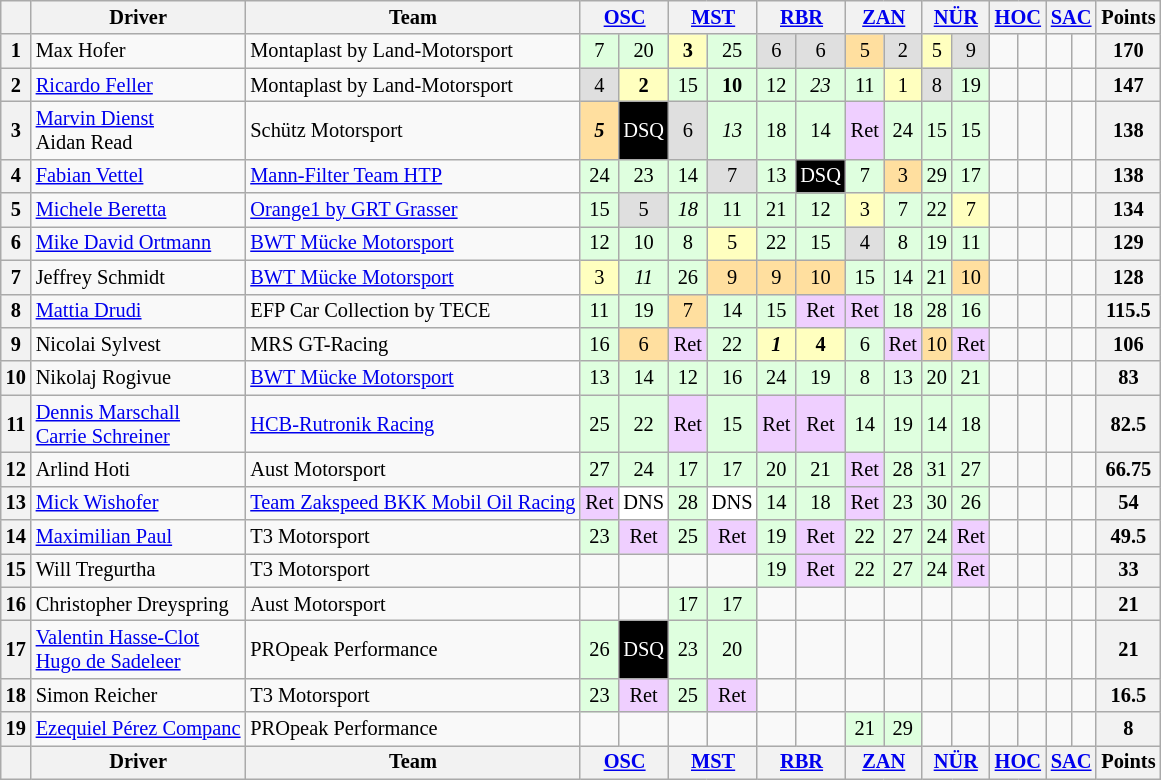<table class="wikitable" style="font-size: 85%; text-align:center;">
<tr>
<th></th>
<th>Driver</th>
<th>Team</th>
<th colspan=2><a href='#'>OSC</a><br></th>
<th colspan=2><a href='#'>MST</a><br></th>
<th colspan=2><a href='#'>RBR</a><br></th>
<th colspan=2><a href='#'>ZAN</a><br></th>
<th colspan=2><a href='#'>NÜR</a><br></th>
<th colspan=2><a href='#'>HOC</a><br></th>
<th colspan=2><a href='#'>SAC</a><br></th>
<th>Points</th>
</tr>
<tr>
<th>1</th>
<td align=left> Max Hofer</td>
<td align=left> Montaplast by Land-Motorsport</td>
<td style="background:#DFFFDF;">7</td>
<td style="background:#DFFFDF;">20</td>
<td style="background:#FFFFBF;"><strong>3</strong></td>
<td style="background:#DFFFDF;">25</td>
<td style="background:#DFDFDF;">6</td>
<td style="background:#DFDFDF;">6</td>
<td style="background:#FFDF9F;">5</td>
<td style="background:#DFDFDF;">2</td>
<td style="background:#FFFFBF;">5</td>
<td style="background:#DFDFDF;">9</td>
<td></td>
<td></td>
<td></td>
<td></td>
<th>170</th>
</tr>
<tr>
<th>2</th>
<td align=left> <a href='#'>Ricardo Feller</a></td>
<td align=left> Montaplast by Land-Motorsport</td>
<td style="background:#DFDFDF;">4</td>
<td style="background:#FFFFBF;"><strong>2</strong></td>
<td style="background:#DFFFDF;">15</td>
<td style="background:#DFFFDF;"><strong>10</strong></td>
<td style="background:#DFFFDF;">12</td>
<td style="background:#DFFFDF;"><em>23</em></td>
<td style="background:#DFFFDF;">11</td>
<td style="background:#FFFFBF;">1</td>
<td style="background:#DFDFDF;">8</td>
<td style="background:#DFFFDF;">19</td>
<td></td>
<td></td>
<td></td>
<td></td>
<th>147</th>
</tr>
<tr>
<th>3</th>
<td align=left> <a href='#'>Marvin Dienst</a><br> Aidan Read</td>
<td align=left> Schütz Motorsport</td>
<td style="background:#FFDF9F;"><strong><em>5</em></strong></td>
<td style="background:#000000; color:white;">DSQ</td>
<td style="background:#DFDFDF;">6</td>
<td style="background:#DFFFDF;"><em>13</em></td>
<td style="background:#DFFFDF;">18</td>
<td style="background:#DFFFDF;">14</td>
<td style="background:#EFCFFF;">Ret</td>
<td style="background:#DFFFDF;">24</td>
<td style="background:#DFFFDF;">15</td>
<td style="background:#DFFFDF;">15</td>
<td></td>
<td></td>
<td></td>
<td></td>
<th>138</th>
</tr>
<tr>
<th>4</th>
<td align=left> <a href='#'>Fabian Vettel</a></td>
<td align=left> <a href='#'>Mann-Filter Team HTP</a></td>
<td style="background:#DFFFDF;">24</td>
<td style="background:#DFFFDF;">23</td>
<td style="background:#DFFFDF;">14</td>
<td style="background:#DFDFDF;">7</td>
<td style="background:#DFFFDF;">13</td>
<td style="background:#000000; color:white;">DSQ</td>
<td style="background:#DFFFDF;">7</td>
<td style="background:#FFDF9F;">3</td>
<td style="background:#DFFFDF;">29</td>
<td style="background:#DFFFDF;">17</td>
<td></td>
<td></td>
<td></td>
<td></td>
<th>138</th>
</tr>
<tr>
<th>5</th>
<td align=left> <a href='#'>Michele Beretta</a></td>
<td align=left> <a href='#'>Orange1 by GRT Grasser</a></td>
<td style="background:#DFFFDF;">15</td>
<td style="background:#DFDFDF;">5</td>
<td style="background:#DFFFDF;"><em>18</em></td>
<td style="background:#DFFFDF;">11</td>
<td style="background:#DFFFDF;">21</td>
<td style="background:#DFFFDF;">12</td>
<td style="background:#FFFFBF;">3</td>
<td style="background:#DFFFDF;">7</td>
<td style="background:#DFFFDF;">22</td>
<td style="background:#FFFFBF;">7</td>
<td></td>
<td></td>
<td></td>
<td></td>
<th>134</th>
</tr>
<tr>
<th>6</th>
<td align=left> <a href='#'>Mike David Ortmann</a></td>
<td align=left> <a href='#'>BWT Mücke Motorsport</a></td>
<td style="background:#DFFFDF;">12</td>
<td style="background:#DFFFDF;">10</td>
<td style="background:#DFFFDF;">8</td>
<td style="background:#FFFFBF;">5</td>
<td style="background:#DFFFDF;">22</td>
<td style="background:#DFFFDF;">15</td>
<td style="background:#DFDFDF;">4</td>
<td style="background:#DFFFDF;">8</td>
<td style="background:#DFFFDF;">19</td>
<td style="background:#DFFFDF;">11</td>
<td></td>
<td></td>
<td></td>
<td></td>
<th>129</th>
</tr>
<tr>
<th>7</th>
<td align=left> Jeffrey Schmidt</td>
<td align=left> <a href='#'>BWT Mücke Motorsport</a></td>
<td style="background:#FFFFBF;">3</td>
<td style="background:#DFFFDF;"><em>11</em></td>
<td style="background:#DFFFDF;">26</td>
<td style="background:#FFDF9F;">9</td>
<td style="background:#FFDF9F;">9</td>
<td style="background:#FFDF9F;">10</td>
<td style="background:#DFFFDF;">15</td>
<td style="background:#DFFFDF;">14</td>
<td style="background:#DFFFDF;">21</td>
<td style="background:#FFDF9F;">10</td>
<td></td>
<td></td>
<td></td>
<td></td>
<th>128</th>
</tr>
<tr>
<th>8</th>
<td align=left> <a href='#'>Mattia Drudi</a></td>
<td align=left> EFP Car Collection by TECE</td>
<td style="background:#DFFFDF;">11</td>
<td style="background:#DFFFDF;">19</td>
<td style="background:#FFDF9F;">7</td>
<td style="background:#DFFFDF;">14</td>
<td style="background:#DFFFDF;">15</td>
<td style="background:#EFCFFF;">Ret</td>
<td style="background:#EFCFFF;">Ret</td>
<td style="background:#DFFFDF;">18</td>
<td style="background:#DFFFDF;">28</td>
<td style="background:#DFFFDF;">16</td>
<td></td>
<td></td>
<td></td>
<td></td>
<th>115.5</th>
</tr>
<tr>
<th>9</th>
<td align=left> Nicolai Sylvest</td>
<td align=left> MRS GT-Racing</td>
<td style="background:#DFFFDF;">16</td>
<td style="background:#FFDF9F;">6</td>
<td style="background:#EFCFFF;">Ret</td>
<td style="background:#DFFFDF;">22</td>
<td style="background:#FFFFBF;"><strong><em>1</em></strong></td>
<td style="background:#FFFFBF;"><strong>4</strong></td>
<td style="background:#DFFFDF;">6</td>
<td style="background:#EFCFFF;">Ret</td>
<td style="background:#FFDF9F;">10</td>
<td style="background:#EFCFFF;">Ret</td>
<td></td>
<td></td>
<td></td>
<td></td>
<th>106</th>
</tr>
<tr>
<th>10</th>
<td align=left> Nikolaj Rogivue</td>
<td align=left> <a href='#'>BWT Mücke Motorsport</a></td>
<td style="background:#DFFFDF;">13</td>
<td style="background:#DFFFDF;">14</td>
<td style="background:#DFFFDF;">12</td>
<td style="background:#DFFFDF;">16</td>
<td style="background:#DFFFDF;">24</td>
<td style="background:#DFFFDF;">19</td>
<td style="background:#DFFFDF;">8</td>
<td style="background:#DFFFDF;">13</td>
<td style="background:#DFFFDF;">20</td>
<td style="background:#DFFFDF;">21</td>
<td></td>
<td></td>
<td></td>
<td></td>
<th>83</th>
</tr>
<tr>
<th>11</th>
<td align=left> <a href='#'>Dennis Marschall</a><br> <a href='#'>Carrie Schreiner</a></td>
<td align=left> <a href='#'>HCB-Rutronik Racing</a></td>
<td style="background:#DFFFDF;">25</td>
<td style="background:#DFFFDF;">22</td>
<td style="background:#EFCFFF;">Ret</td>
<td style="background:#DFFFDF;">15</td>
<td style="background:#EFCFFF;">Ret</td>
<td style="background:#EFCFFF;">Ret</td>
<td style="background:#DFFFDF;">14</td>
<td style="background:#DFFFDF;">19</td>
<td style="background:#DFFFDF;">14</td>
<td style="background:#DFFFDF;">18</td>
<td></td>
<td></td>
<td></td>
<td></td>
<th>82.5</th>
</tr>
<tr>
<th>12</th>
<td align=left> Arlind Hoti</td>
<td align=left> Aust Motorsport</td>
<td style="background:#DFFFDF;">27</td>
<td style="background:#DFFFDF;">24</td>
<td style="background:#DFFFDF;">17</td>
<td style="background:#DFFFDF;">17</td>
<td style="background:#DFFFDF;">20</td>
<td style="background:#DFFFDF;">21</td>
<td style="background:#EFCFFF;">Ret</td>
<td style="background:#DFFFDF;">28</td>
<td style="background:#DFFFDF;">31</td>
<td style="background:#DFFFDF;">27</td>
<td></td>
<td></td>
<td></td>
<td></td>
<th>66.75</th>
</tr>
<tr>
<th>13</th>
<td align=left> <a href='#'>Mick Wishofer</a></td>
<td align=left> <a href='#'>Team Zakspeed BKK Mobil Oil Racing</a></td>
<td style="background:#EFCFFF;">Ret</td>
<td style="background:#FFFFFF;">DNS</td>
<td style="background:#DFFFDF;">28</td>
<td style="background:#FFFFFF;">DNS</td>
<td style="background:#DFFFDF;">14</td>
<td style="background:#DFFFDF;">18</td>
<td style="background:#EFCFFF;">Ret</td>
<td style="background:#DFFFDF;">23</td>
<td style="background:#DFFFDF;">30</td>
<td style="background:#DFFFDF;">26</td>
<td></td>
<td></td>
<td></td>
<td></td>
<th>54</th>
</tr>
<tr>
<th>14</th>
<td align=left> <a href='#'>Maximilian Paul</a></td>
<td align=left> T3 Motorsport</td>
<td style="background:#DFFFDF;">23</td>
<td style="background:#EFCFFF;">Ret</td>
<td style="background:#DFFFDF;">25</td>
<td style="background:#EFCFFF;">Ret</td>
<td style="background:#DFFFDF;">19</td>
<td style="background:#EFCFFF;">Ret</td>
<td style="background:#DFFFDF;">22</td>
<td style="background:#DFFFDF;">27</td>
<td style="background:#DFFFDF;">24</td>
<td style="background:#EFCFFF;">Ret</td>
<td></td>
<td></td>
<td></td>
<td></td>
<th>49.5</th>
</tr>
<tr>
<th>15</th>
<td align=left> Will Tregurtha</td>
<td align=left> T3 Motorsport</td>
<td></td>
<td></td>
<td></td>
<td></td>
<td style="background:#DFFFDF;">19</td>
<td style="background:#EFCFFF;">Ret</td>
<td style="background:#DFFFDF;">22</td>
<td style="background:#DFFFDF;">27</td>
<td style="background:#DFFFDF;">24</td>
<td style="background:#EFCFFF;">Ret</td>
<td></td>
<td></td>
<td></td>
<td></td>
<th>33</th>
</tr>
<tr>
<th>16</th>
<td align=left> Christopher Dreyspring</td>
<td align=left> Aust Motorsport</td>
<td></td>
<td></td>
<td style="background:#DFFFDF;">17</td>
<td style="background:#DFFFDF;">17</td>
<td></td>
<td></td>
<td></td>
<td></td>
<td></td>
<td></td>
<td></td>
<td></td>
<td></td>
<td></td>
<th>21</th>
</tr>
<tr>
<th>17</th>
<td align=left> <a href='#'>Valentin Hasse-Clot</a><br> <a href='#'>Hugo de Sadeleer</a></td>
<td align=left> PROpeak Performance</td>
<td style="background:#DFFFDF;">26</td>
<td style="background:#000000; color:white;">DSQ</td>
<td style="background:#DFFFDF;">23</td>
<td style="background:#DFFFDF;">20</td>
<td></td>
<td></td>
<td></td>
<td></td>
<td></td>
<td></td>
<td></td>
<td></td>
<td></td>
<td></td>
<th>21</th>
</tr>
<tr>
<th>18</th>
<td align=left> Simon Reicher</td>
<td align=left> T3 Motorsport</td>
<td style="background:#DFFFDF;">23</td>
<td style="background:#EFCFFF;">Ret</td>
<td style="background:#DFFFDF;">25</td>
<td style="background:#EFCFFF;">Ret</td>
<td></td>
<td></td>
<td></td>
<td></td>
<td></td>
<td></td>
<td></td>
<td></td>
<td></td>
<td></td>
<th>16.5</th>
</tr>
<tr>
<th>19</th>
<td align=left> <a href='#'>Ezequiel Pérez Companc</a></td>
<td align=left> PROpeak Performance</td>
<td></td>
<td></td>
<td></td>
<td></td>
<td></td>
<td></td>
<td style="background:#DFFFDF;">21</td>
<td style="background:#DFFFDF;">29</td>
<td></td>
<td></td>
<td></td>
<td></td>
<td></td>
<td></td>
<th>8</th>
</tr>
<tr>
<th></th>
<th>Driver</th>
<th>Team</th>
<th colspan=2><a href='#'>OSC</a><br></th>
<th colspan=2><a href='#'>MST</a><br></th>
<th colspan=2><a href='#'>RBR</a><br></th>
<th colspan=2><a href='#'>ZAN</a><br></th>
<th colspan=2><a href='#'>NÜR</a><br></th>
<th colspan=2><a href='#'>HOC</a><br></th>
<th colspan=2><a href='#'>SAC</a><br></th>
<th>Points</th>
</tr>
</table>
